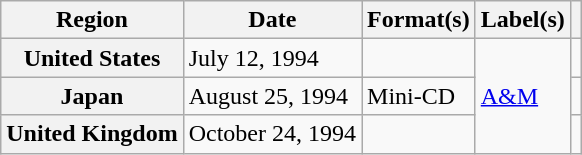<table class="wikitable plainrowheaders">
<tr>
<th scope="col">Region</th>
<th scope="col">Date</th>
<th scope="col">Format(s)</th>
<th scope="col">Label(s)</th>
<th scope="col"></th>
</tr>
<tr>
<th scope="row">United States</th>
<td>July 12, 1994</td>
<td></td>
<td rowspan="3"><a href='#'>A&M</a></td>
<td></td>
</tr>
<tr>
<th scope="row">Japan</th>
<td>August 25, 1994</td>
<td>Mini-CD</td>
<td></td>
</tr>
<tr>
<th scope="row">United Kingdom</th>
<td>October 24, 1994</td>
<td></td>
<td></td>
</tr>
</table>
